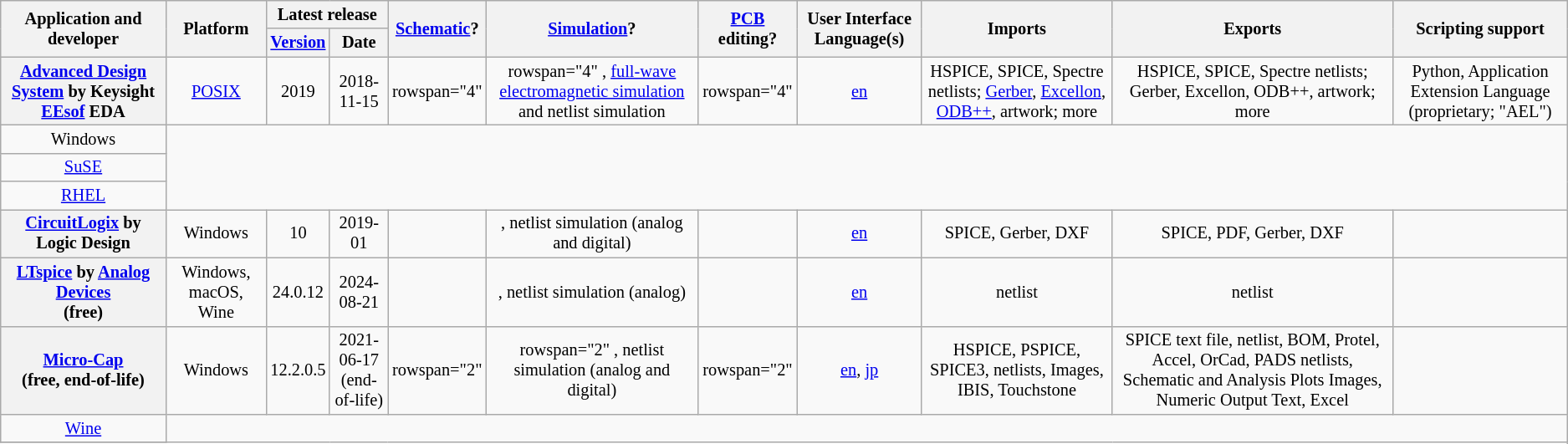<table class="wikitable sortable" style="text-align: center; font-size: 85%; width: auto; table-layout: fixed;">
<tr>
<th rowspan="2">Application and developer</th>
<th rowspan="2">Platform</th>
<th colspan="2">Latest release</th>
<th rowspan="2"><a href='#'>Schematic</a>?</th>
<th rowspan="2"><a href='#'>Simulation</a>?</th>
<th rowspan="2"><a href='#'>PCB</a> editing?</th>
<th rowspan="2">User Interface Language(s)</th>
<th rowspan="2">Imports</th>
<th rowspan="2">Exports</th>
<th rowspan="2">Scripting support</th>
</tr>
<tr>
<th><a href='#'>Version</a></th>
<th>Date</th>
</tr>
<tr>
<th><a href='#'>Advanced Design System</a> by Keysight <a href='#'>EEsof</a> EDA</th>
<td> <a href='#'>POSIX</a></td>
<td>2019</td>
<td>2018-11-15</td>
<td> rowspan="4" </td>
<td> rowspan="4" , <a href='#'>full-wave electromagnetic simulation</a> and netlist simulation</td>
<td> rowspan="4" </td>
<td><a href='#'>en</a></td>
<td>HSPICE, SPICE, Spectre netlists; <a href='#'>Gerber</a>, <a href='#'>Excellon</a>, <a href='#'>ODB++</a>, artwork; more</td>
<td>HSPICE, SPICE, Spectre netlists; Gerber, Excellon, ODB++, artwork; more</td>
<td>Python, Application Extension Language (proprietary; "AEL")</td>
</tr>
<tr>
<td> Windows</td>
</tr>
<tr>
<td> <a href='#'>SuSE</a></td>
</tr>
<tr>
<td> <a href='#'>RHEL</a></td>
</tr>
<tr>
<th> <a href='#'>CircuitLogix</a> by Logic Design</th>
<td> Windows</td>
<td> 10</td>
<td> 2019-01</td>
<td> </td>
<td> , netlist simulation (analog and digital)</td>
<td> </td>
<td> <a href='#'>en</a></td>
<td> SPICE, Gerber, DXF</td>
<td> SPICE, PDF, Gerber, DXF</td>
<td></td>
</tr>
<tr>
<th> <a href='#'>LTspice</a> by <a href='#'>Analog Devices</a><br>(free)</th>
<td> Windows, macOS, Wine</td>
<td> 24.0.12</td>
<td> 2024-08-21</td>
<td> </td>
<td> , netlist simulation (analog)</td>
<td> </td>
<td> <a href='#'>en</a></td>
<td> netlist</td>
<td> netlist</td>
<td></td>
</tr>
<tr>
<th><a href='#'>Micro-Cap</a><br>(free, end-of-life)</th>
<td> Windows</td>
<td>12.2.0.5</td>
<td>2021-06-17<br>(end-of-life)</td>
<td> rowspan="2" </td>
<td> rowspan="2" , netlist simulation (analog and digital)</td>
<td> rowspan="2" </td>
<td><a href='#'>en</a>, <a href='#'>jp</a></td>
<td>HSPICE, PSPICE, SPICE3, netlists, Images, IBIS, Touchstone</td>
<td>SPICE text file, netlist, BOM, Protel, Accel, OrCad, PADS netlists, Schematic and Analysis Plots Images, Numeric Output Text, Excel</td>
<td></td>
</tr>
<tr>
<td> <a href='#'>Wine</a></td>
</tr>
<tr>
</tr>
</table>
